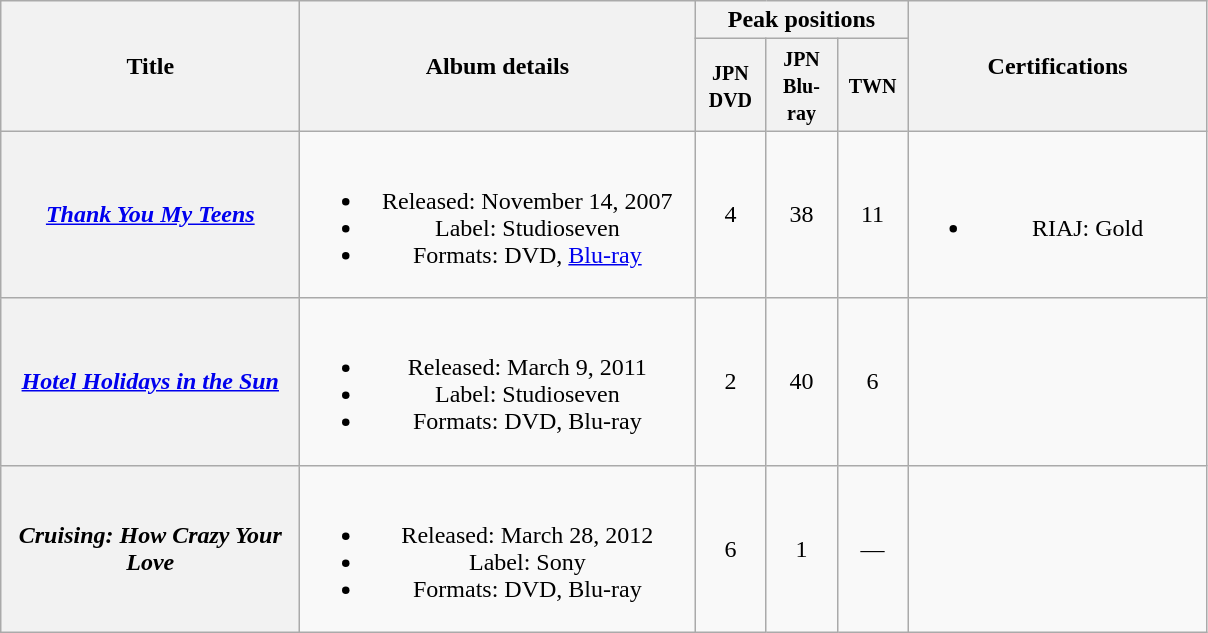<table class="wikitable plainrowheaders" style="text-align:center;" border="1">
<tr>
<th style="width:12em;" rowspan="2">Title</th>
<th style="width:16em;" rowspan="2">Album details</th>
<th colspan="3">Peak positions</th>
<th style="width:12em;" rowspan="2">Certifications</th>
</tr>
<tr>
<th style="width:2.5em;"><small>JPN DVD</small><br></th>
<th style="width:2.5em;"><small>JPN Blu-ray</small><br></th>
<th style="width:2.5em;"><small>TWN</small><br></th>
</tr>
<tr>
<th scope="row"><em><a href='#'>Thank You My Teens</a></em></th>
<td><br><ul><li>Released: November 14, 2007</li><li>Label: Studioseven</li><li>Formats: DVD, <a href='#'>Blu-ray</a></li></ul></td>
<td>4</td>
<td>38</td>
<td>11</td>
<td><br><ul><li>RIAJ: Gold</li></ul></td>
</tr>
<tr>
<th scope="row"><em><a href='#'>Hotel Holidays in the Sun</a></em></th>
<td><br><ul><li>Released: March 9, 2011</li><li>Label: Studioseven</li><li>Formats: DVD, Blu-ray</li></ul></td>
<td>2</td>
<td>40</td>
<td>6</td>
<td></td>
</tr>
<tr>
<th scope="row"><em>Cruising: How Crazy Your Love</em></th>
<td><br><ul><li>Released: March 28, 2012</li><li>Label: Sony</li><li>Formats: DVD, Blu-ray</li></ul></td>
<td>6</td>
<td>1</td>
<td>—</td>
<td></td>
</tr>
</table>
